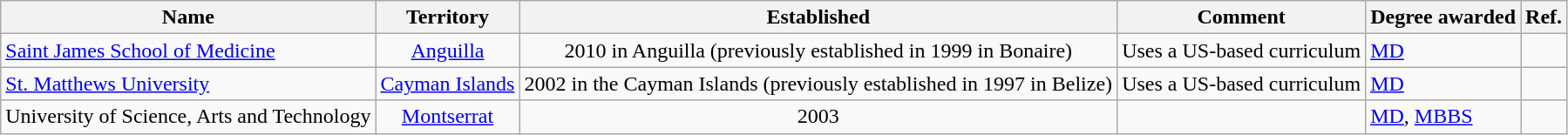<table class="wikitable">
<tr>
<th>Name</th>
<th>Territory</th>
<th>Established</th>
<th>Comment</th>
<th>Degree awarded</th>
<th>Ref.</th>
</tr>
<tr>
<td><a href='#'>Saint James School of Medicine</a></td>
<td style="text-align:center;"><a href='#'>Anguilla</a></td>
<td style="text-align:center;">2010 in Anguilla (previously established in 1999 in Bonaire)</td>
<td>Uses a US-based curriculum</td>
<td><a href='#'>MD</a></td>
<td style="text-align:center;"></td>
</tr>
<tr>
<td><a href='#'>St. Matthews University</a></td>
<td style="text-align:center;"><a href='#'>Cayman Islands</a></td>
<td style="text-align:center;">2002 in the Cayman Islands (previously established in 1997 in Belize)</td>
<td>Uses a US-based curriculum</td>
<td><a href='#'>MD</a></td>
<td style="text-align:center;"></td>
</tr>
<tr>
<td>University of Science, Arts and Technology</td>
<td style="text-align:center;"><a href='#'>Montserrat</a></td>
<td style="text-align:center;">2003</td>
<td></td>
<td><a href='#'>MD</a>, <a href='#'>MBBS</a></td>
<td style="text-align:center;"></td>
</tr>
</table>
